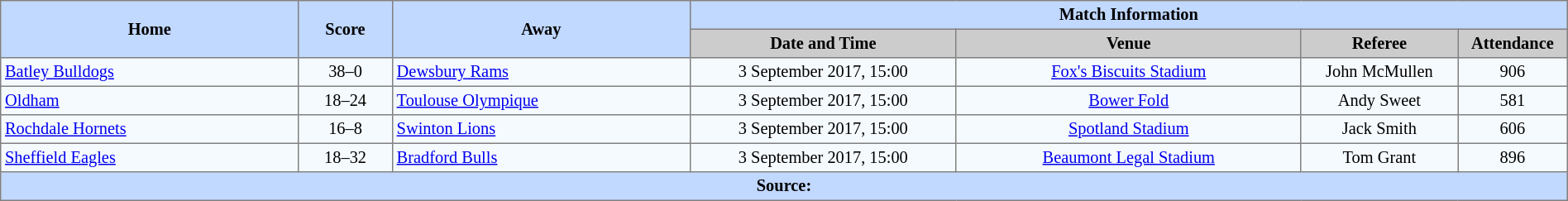<table border=1 style="border-collapse:collapse; font-size:85%; text-align:center;" cellpadding=3 cellspacing=0 width=100%>
<tr bgcolor=#C1D8FF>
<th rowspan=2 width=19%>Home</th>
<th rowspan=2 width=6%>Score</th>
<th rowspan=2 width=19%>Away</th>
<th colspan=6>Match Information</th>
</tr>
<tr bgcolor=#CCCCCC>
<th width=17%>Date and Time</th>
<th width=22%>Venue</th>
<th width=10%>Referee</th>
<th width=7%>Attendance</th>
</tr>
<tr bgcolor=#F5FAFF>
<td align=left> <a href='#'>Batley Bulldogs</a></td>
<td>38–0</td>
<td align=left> <a href='#'>Dewsbury Rams</a></td>
<td>3 September 2017, 15:00</td>
<td><a href='#'>Fox's Biscuits Stadium</a></td>
<td>John McMullen</td>
<td>906</td>
</tr>
<tr bgcolor=#F5FAFF>
<td align=left> <a href='#'>Oldham</a></td>
<td>18–24</td>
<td align=left> <a href='#'>Toulouse Olympique</a></td>
<td>3 September 2017, 15:00</td>
<td><a href='#'>Bower Fold</a></td>
<td>Andy Sweet</td>
<td>581</td>
</tr>
<tr bgcolor=#F5FAFF>
<td align=left> <a href='#'>Rochdale Hornets</a></td>
<td>16–8</td>
<td align=left> <a href='#'>Swinton Lions</a></td>
<td>3 September 2017, 15:00</td>
<td><a href='#'>Spotland Stadium</a></td>
<td>Jack Smith</td>
<td>606</td>
</tr>
<tr bgcolor=#F5FAFF>
<td align=left> <a href='#'>Sheffield Eagles</a></td>
<td>18–32</td>
<td align=left> <a href='#'>Bradford Bulls</a></td>
<td>3 September 2017, 15:00</td>
<td><a href='#'>Beaumont Legal Stadium</a></td>
<td>Tom Grant</td>
<td>896</td>
</tr>
<tr style="background:#c1d8ff;">
<th colspan=12>Source:</th>
</tr>
</table>
